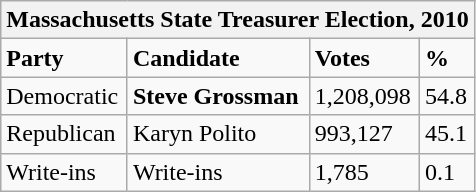<table class="wikitable">
<tr>
<th colspan="4">Massachusetts State Treasurer Election, 2010</th>
</tr>
<tr>
<td><strong>Party</strong></td>
<td><strong>Candidate</strong></td>
<td><strong>Votes</strong></td>
<td><strong>%</strong></td>
</tr>
<tr>
<td>Democratic</td>
<td><strong>Steve Grossman</strong></td>
<td>1,208,098</td>
<td>54.8</td>
</tr>
<tr>
<td>Republican</td>
<td>Karyn Polito</td>
<td>993,127</td>
<td>45.1</td>
</tr>
<tr>
<td>Write-ins</td>
<td>Write-ins</td>
<td>1,785</td>
<td>0.1</td>
</tr>
</table>
